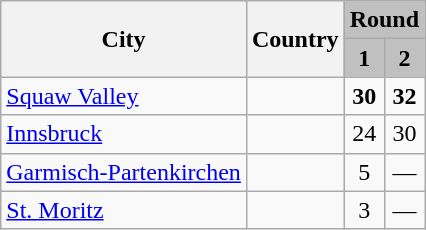<table class="wikitable">
<tr>
<th rowspan=2>City</th>
<th rowspan=2>Country</th>
<th colspan=2 style="background:silver;">Round</th>
</tr>
<tr>
<th style="background:silver;">1</th>
<th style="background:silver;">2</th>
</tr>
<tr>
<td><a href='#'>Squaw Valley</a></td>
<td></td>
<td style="text-align:center;"><strong>30</strong></td>
<td style="text-align:center;"><strong>32</strong></td>
</tr>
<tr>
<td><a href='#'>Innsbruck</a></td>
<td></td>
<td style="text-align:center;">24</td>
<td style="text-align:center;">30</td>
</tr>
<tr>
<td><a href='#'>Garmisch-Partenkirchen</a></td>
<td></td>
<td style="text-align:center;">5</td>
<td style="text-align:center;">—</td>
</tr>
<tr>
<td><a href='#'>St. Moritz</a></td>
<td></td>
<td style="text-align:center;">3</td>
<td style="text-align:center;">—</td>
</tr>
</table>
